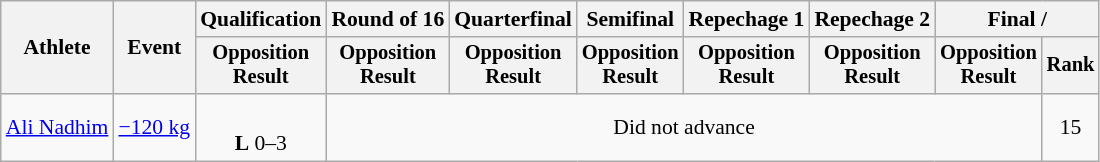<table class="wikitable" style="font-size:90%">
<tr>
<th rowspan="2">Athlete</th>
<th rowspan="2">Event</th>
<th>Qualification</th>
<th>Round of 16</th>
<th>Quarterfinal</th>
<th>Semifinal</th>
<th>Repechage 1</th>
<th>Repechage 2</th>
<th colspan=2>Final / </th>
</tr>
<tr style="font-size: 95%">
<th>Opposition<br>Result</th>
<th>Opposition<br>Result</th>
<th>Opposition<br>Result</th>
<th>Opposition<br>Result</th>
<th>Opposition<br>Result</th>
<th>Opposition<br>Result</th>
<th>Opposition<br>Result</th>
<th>Rank</th>
</tr>
<tr align=center>
<td align=left><a href='#'>Ali Nadhim</a></td>
<td align=left><a href='#'>−120 kg</a></td>
<td><br><strong>L</strong> 0–3 <sup></sup></td>
<td colspan=6>Did not advance</td>
<td>15</td>
</tr>
</table>
